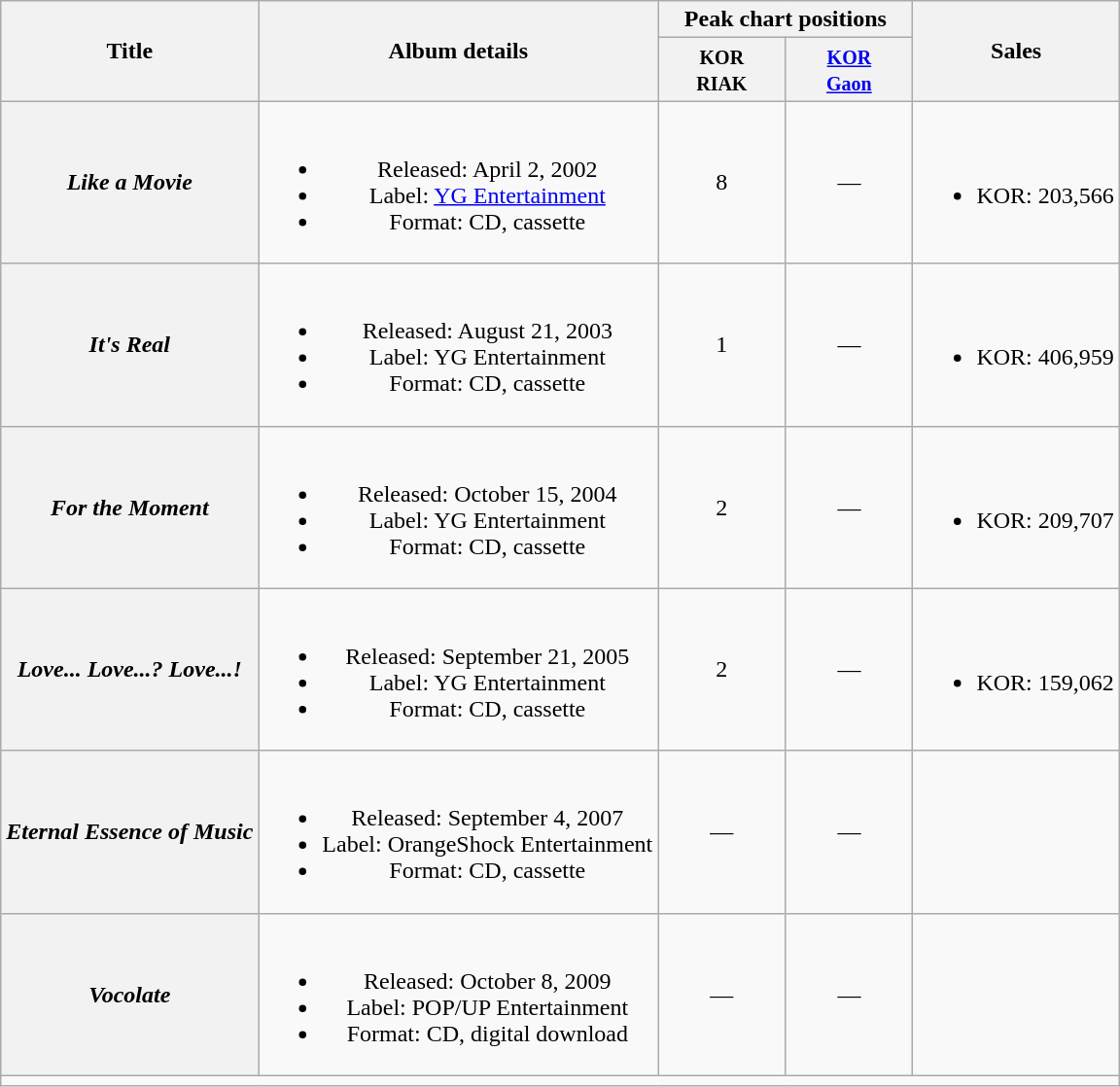<table class="wikitable plainrowheaders" style="text-align:center;">
<tr>
<th rowspan="2" scope="col">Title</th>
<th rowspan="2" scope="col">Album details</th>
<th colspan="2" scope="col">Peak chart positions</th>
<th rowspan="2" scope="col">Sales</th>
</tr>
<tr>
<th style="width:5em;"><small>KOR<br>RIAK</small><br></th>
<th style="width:5em;"><small> <a href='#'>KOR<br>Gaon</a></small><br></th>
</tr>
<tr>
<th scope="row"><em>Like a Movie</em></th>
<td><br><ul><li>Released: April 2, 2002</li><li>Label: <a href='#'>YG Entertainment</a></li><li>Format: CD, cassette</li></ul></td>
<td>8</td>
<td>—</td>
<td><br><ul><li>KOR: 203,566</li></ul></td>
</tr>
<tr>
<th scope="row"><em>It's Real</em></th>
<td><br><ul><li>Released: August 21, 2003</li><li>Label: YG Entertainment</li><li>Format: CD, cassette</li></ul></td>
<td>1</td>
<td>—</td>
<td><br><ul><li>KOR: 406,959</li></ul></td>
</tr>
<tr>
<th scope="row"><em>For the Moment</em></th>
<td><br><ul><li>Released: October 15, 2004</li><li>Label: YG Entertainment</li><li>Format: CD, cassette</li></ul></td>
<td>2</td>
<td>—</td>
<td><br><ul><li>KOR: 209,707</li></ul></td>
</tr>
<tr>
<th scope="row"><em>Love... Love...? Love...!</em></th>
<td><br><ul><li>Released: September 21, 2005</li><li>Label: YG Entertainment</li><li>Format: CD, cassette</li></ul></td>
<td>2</td>
<td>—</td>
<td><br><ul><li>KOR: 159,062</li></ul></td>
</tr>
<tr>
<th scope="row"><em>Eternal Essence of Music</em></th>
<td><br><ul><li>Released: September 4, 2007</li><li>Label: OrangeShock Entertainment</li><li>Format: CD, cassette</li></ul></td>
<td>—</td>
<td>—</td>
<td></td>
</tr>
<tr>
<th scope="row"><em>Vocolate</em></th>
<td><br><ul><li>Released: October 8, 2009</li><li>Label: POP/UP Entertainment</li><li>Format: CD, digital download</li></ul></td>
<td>—</td>
<td>—</td>
<td></td>
</tr>
<tr>
<td colspan="5"></td>
</tr>
</table>
